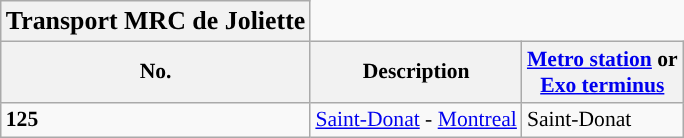<table class="wikitable" style="font-size:90%; border:1px;">
<tr>
<th style="background: #"><big>Transport MRC de Joliette</big></th>
</tr>
<tr>
<th>No.</th>
<th>Description</th>
<th><a href='#'>Metro station</a> or<br> <a href='#'>Exo terminus</a></th>
</tr>
<tr>
<td><strong>125</strong></td>
<td><a href='#'>Saint-Donat</a> - <a href='#'>Montreal</a></td>
<td>Saint-Donat</td>
</tr>
</table>
